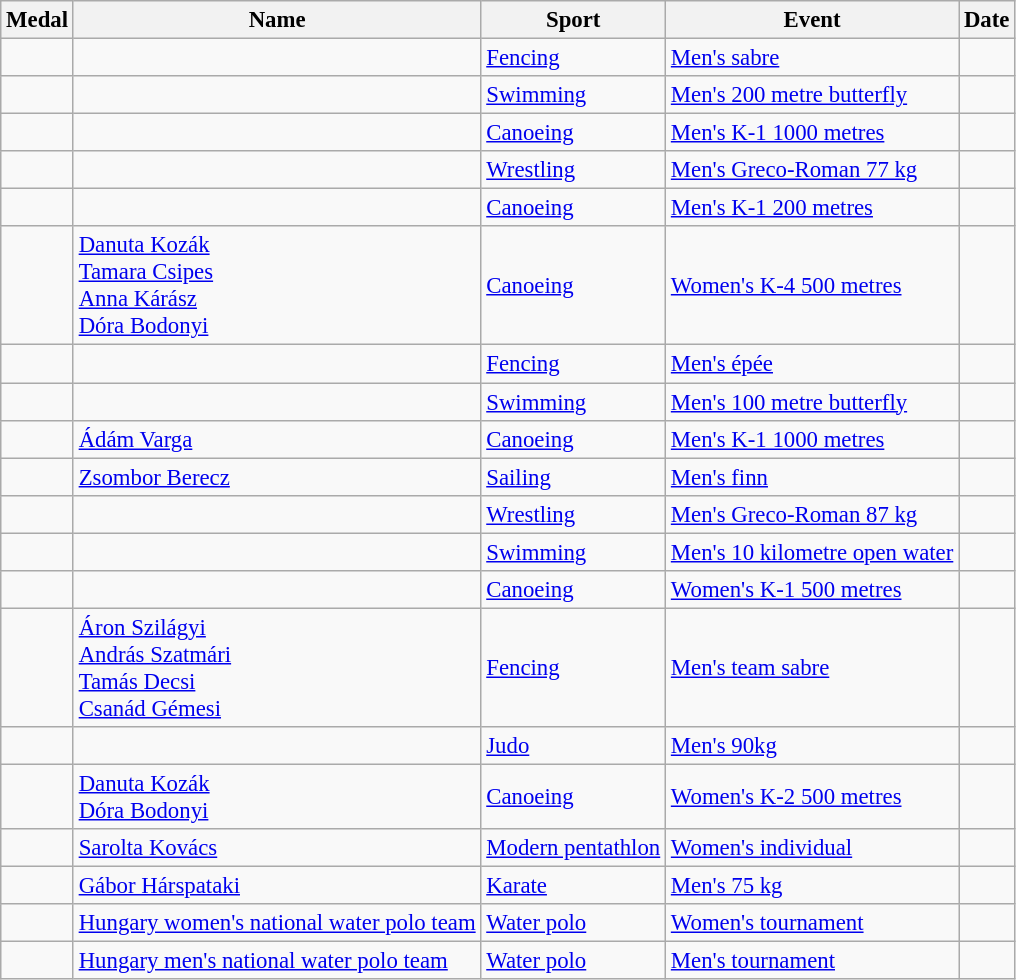<table class="wikitable sortable"  style="font-size:95%">
<tr>
<th>Medal</th>
<th>Name</th>
<th>Sport</th>
<th>Event</th>
<th>Date</th>
</tr>
<tr>
<td></td>
<td></td>
<td><a href='#'>Fencing</a></td>
<td><a href='#'>Men's sabre</a></td>
<td></td>
</tr>
<tr>
<td></td>
<td></td>
<td><a href='#'>Swimming</a></td>
<td><a href='#'>Men's 200 metre butterfly</a></td>
<td></td>
</tr>
<tr>
<td></td>
<td></td>
<td><a href='#'>Canoeing</a></td>
<td><a href='#'>Men's K-1 1000 metres</a></td>
<td></td>
</tr>
<tr>
<td></td>
<td></td>
<td><a href='#'>Wrestling</a></td>
<td><a href='#'>Men's Greco-Roman 77 kg</a></td>
<td></td>
</tr>
<tr>
<td></td>
<td></td>
<td><a href='#'>Canoeing</a></td>
<td><a href='#'>Men's K-1 200 metres</a></td>
<td></td>
</tr>
<tr>
<td></td>
<td><a href='#'>Danuta Kozák</a><br><a href='#'>Tamara Csipes</a><br><a href='#'>Anna Kárász</a><br><a href='#'>Dóra Bodonyi</a></td>
<td><a href='#'>Canoeing</a></td>
<td><a href='#'>Women's K-4 500 metres</a></td>
<td></td>
</tr>
<tr>
<td></td>
<td></td>
<td><a href='#'>Fencing</a></td>
<td><a href='#'>Men's épée</a></td>
<td></td>
</tr>
<tr>
<td></td>
<td></td>
<td><a href='#'>Swimming</a></td>
<td><a href='#'>Men's 100 metre butterfly</a></td>
<td></td>
</tr>
<tr>
<td></td>
<td><a href='#'>Ádám Varga</a></td>
<td><a href='#'>Canoeing</a></td>
<td><a href='#'>Men's K-1 1000 metres</a></td>
<td></td>
</tr>
<tr>
<td></td>
<td><a href='#'>Zsombor Berecz</a></td>
<td><a href='#'>Sailing</a></td>
<td><a href='#'>Men's finn</a></td>
<td></td>
</tr>
<tr>
<td></td>
<td></td>
<td><a href='#'>Wrestling</a></td>
<td><a href='#'>Men's Greco-Roman 87 kg</a></td>
<td></td>
</tr>
<tr>
<td></td>
<td></td>
<td><a href='#'>Swimming</a></td>
<td><a href='#'>Men's 10 kilometre open water</a></td>
<td></td>
</tr>
<tr>
<td></td>
<td></td>
<td><a href='#'>Canoeing</a></td>
<td><a href='#'>Women's K-1 500 metres</a></td>
<td></td>
</tr>
<tr>
<td></td>
<td><a href='#'>Áron Szilágyi</a><br><a href='#'>András Szatmári</a><br><a href='#'>Tamás Decsi</a><br><a href='#'>Csanád Gémesi</a></td>
<td><a href='#'>Fencing</a></td>
<td><a href='#'>Men's team sabre</a></td>
<td></td>
</tr>
<tr>
<td></td>
<td></td>
<td><a href='#'>Judo</a></td>
<td><a href='#'>Men's 90kg</a></td>
<td></td>
</tr>
<tr>
<td></td>
<td><a href='#'>Danuta Kozák</a><br><a href='#'>Dóra Bodonyi</a></td>
<td><a href='#'>Canoeing</a></td>
<td><a href='#'>Women's K-2 500 metres</a></td>
<td></td>
</tr>
<tr>
<td></td>
<td><a href='#'>Sarolta Kovács</a></td>
<td><a href='#'>Modern pentathlon</a></td>
<td><a href='#'>Women's individual</a></td>
<td></td>
</tr>
<tr>
<td></td>
<td><a href='#'>Gábor Hárspataki</a></td>
<td><a href='#'>Karate</a></td>
<td><a href='#'>Men's 75 kg</a></td>
<td></td>
</tr>
<tr>
<td></td>
<td><a href='#'>Hungary women's national water polo team</a></td>
<td><a href='#'>Water polo</a></td>
<td><a href='#'>Women's tournament</a></td>
<td></td>
</tr>
<tr>
<td></td>
<td><a href='#'>Hungary men's national water polo team</a></td>
<td><a href='#'>Water polo</a></td>
<td><a href='#'>Men's tournament</a></td>
<td></td>
</tr>
</table>
